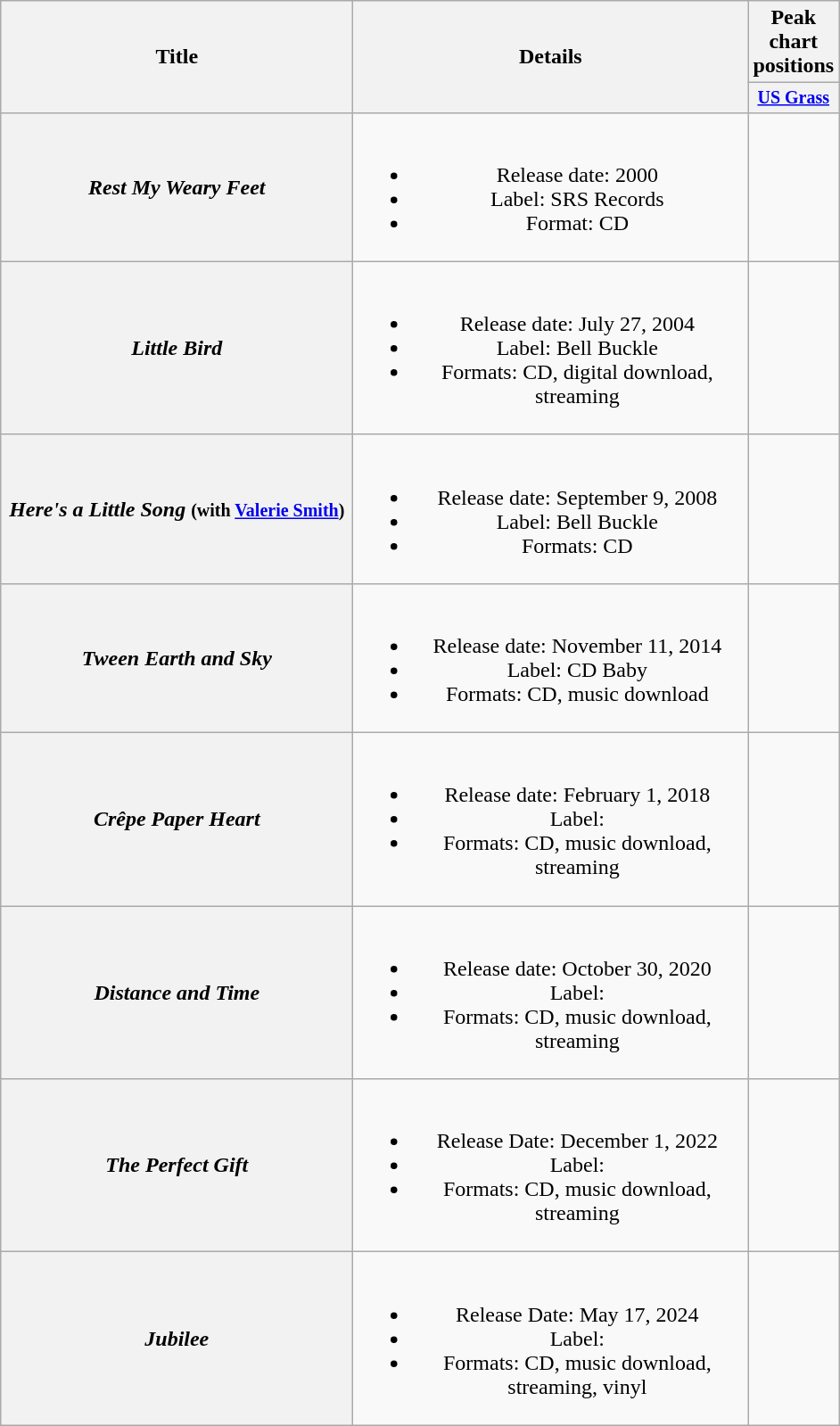<table class="wikitable plainrowheaders" style="text-align:center;">
<tr>
<th rowspan="2" style="width:16em;">Title</th>
<th rowspan="2" style="width:18em;">Details</th>
<th colspan="1">Peak chart positions</th>
</tr>
<tr style="font-size:smaller;">
<th width="40"><a href='#'>US Grass</a></th>
</tr>
<tr>
<th><em>Rest My Weary Feet</em></th>
<td><br><ul><li>Release date: 2000</li><li>Label: SRS Records</li><li>Format: CD</li></ul></td>
<td></td>
</tr>
<tr>
<th scope="row"><em>Little Bird</em></th>
<td><br><ul><li>Release date: July 27, 2004</li><li>Label: Bell Buckle</li><li>Formats: CD, digital download, streaming</li></ul></td>
<td></td>
</tr>
<tr>
<th scope="row"><em>Here's a Little Song</em> <small>(with <a href='#'>Valerie Smith</a>)</small></th>
<td><br><ul><li>Release date: September 9, 2008</li><li>Label: Bell Buckle</li><li>Formats: CD</li></ul></td>
<td></td>
</tr>
<tr>
<th scope="row"><em>Tween Earth and Sky</em></th>
<td><br><ul><li>Release date: November 11, 2014</li><li>Label: CD Baby</li><li>Formats: CD, music download</li></ul></td>
<td></td>
</tr>
<tr>
<th scope="row"><em>Crêpe Paper Heart</em></th>
<td><br><ul><li>Release date: February 1, 2018</li><li>Label: </li><li>Formats: CD, music download, streaming</li></ul></td>
<td></td>
</tr>
<tr>
<th scope="row"><em>Distance and Time</em></th>
<td><br><ul><li>Release date: October 30, 2020</li><li>Label: </li><li>Formats: CD, music download, streaming</li></ul></td>
<td></td>
</tr>
<tr>
<th scope="row"><em>The Perfect Gift</em></th>
<td><br><ul><li>Release Date: December 1, 2022</li><li>Label: </li><li>Formats: CD, music download, streaming</li></ul></td>
<td></td>
</tr>
<tr>
<th><em>Jubilee</em></th>
<td><br><ul><li>Release Date: May 17, 2024</li><li>Label: </li><li>Formats: CD, music download, streaming, vinyl</li></ul></td>
<td></td>
</tr>
</table>
